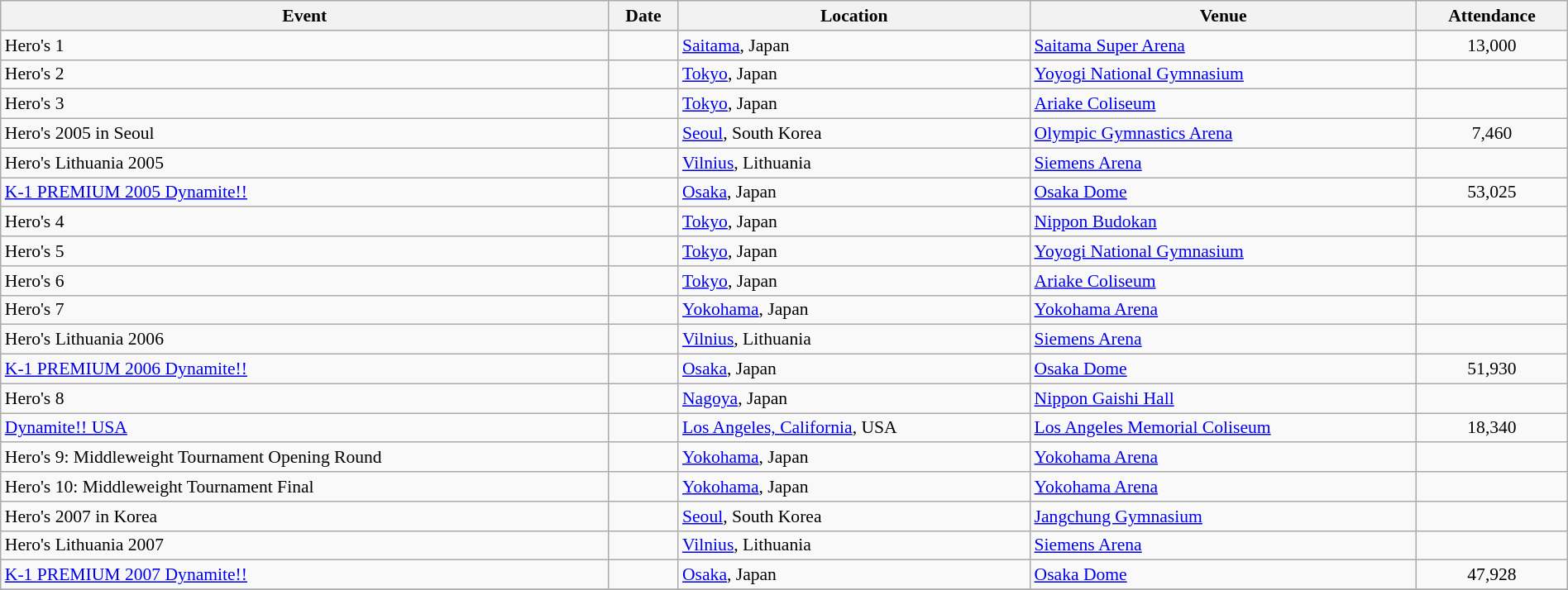<table class="wikitable sortable" border="1" style="width:100%; margin:auto; font-size:90%;">
<tr>
<th>Event</th>
<th>Date</th>
<th>Location</th>
<th>Venue</th>
<th>Attendance</th>
</tr>
<tr>
<td>Hero's 1</td>
<td align="center"></td>
<td> <a href='#'>Saitama</a>, Japan</td>
<td><a href='#'>Saitama Super Arena</a></td>
<td align="center">13,000</td>
</tr>
<tr>
<td>Hero's 2</td>
<td align="center"></td>
<td> <a href='#'>Tokyo</a>, Japan</td>
<td><a href='#'>Yoyogi National Gymnasium</a></td>
<td align="center"></td>
</tr>
<tr>
<td>Hero's 3</td>
<td align="center"></td>
<td> <a href='#'>Tokyo</a>, Japan</td>
<td><a href='#'>Ariake Coliseum</a></td>
<td align="center"></td>
</tr>
<tr>
<td>Hero's 2005 in Seoul</td>
<td align="center"></td>
<td> <a href='#'>Seoul</a>, South Korea</td>
<td><a href='#'>Olympic Gymnastics Arena</a></td>
<td align="center">7,460</td>
</tr>
<tr>
<td>Hero's Lithuania 2005</td>
<td align="center"></td>
<td> <a href='#'>Vilnius</a>, Lithuania</td>
<td><a href='#'>Siemens Arena</a></td>
<td align="center"></td>
</tr>
<tr>
<td><a href='#'>K-1 PREMIUM 2005 Dynamite!!</a></td>
<td align="center"></td>
<td> <a href='#'>Osaka</a>, Japan</td>
<td><a href='#'>Osaka Dome</a></td>
<td align="center">53,025</td>
</tr>
<tr>
<td>Hero's 4</td>
<td align="center"></td>
<td> <a href='#'>Tokyo</a>, Japan</td>
<td><a href='#'>Nippon Budokan</a></td>
<td align="center"></td>
</tr>
<tr>
<td>Hero's 5</td>
<td align="center"></td>
<td> <a href='#'>Tokyo</a>, Japan</td>
<td><a href='#'>Yoyogi National Gymnasium</a></td>
<td align="center"></td>
</tr>
<tr>
<td>Hero's 6</td>
<td align="center"></td>
<td> <a href='#'>Tokyo</a>, Japan</td>
<td><a href='#'>Ariake Coliseum</a></td>
<td align="center"></td>
</tr>
<tr>
<td>Hero's 7</td>
<td align="center"></td>
<td> <a href='#'>Yokohama</a>, Japan</td>
<td><a href='#'>Yokohama Arena</a></td>
<td align="center"></td>
</tr>
<tr>
<td>Hero's Lithuania 2006</td>
<td align="center"></td>
<td> <a href='#'>Vilnius</a>, Lithuania</td>
<td><a href='#'>Siemens Arena</a></td>
<td align="center"></td>
</tr>
<tr>
<td><a href='#'>K-1 PREMIUM 2006 Dynamite!!</a></td>
<td align="center"></td>
<td> <a href='#'>Osaka</a>, Japan</td>
<td><a href='#'>Osaka Dome</a></td>
<td align="center">51,930</td>
</tr>
<tr>
<td>Hero's 8</td>
<td align="center"></td>
<td> <a href='#'>Nagoya</a>, Japan</td>
<td><a href='#'>Nippon Gaishi Hall</a></td>
<td align="center"></td>
</tr>
<tr>
<td><a href='#'>Dynamite!! USA</a></td>
<td align="center"></td>
<td> <a href='#'>Los Angeles, California</a>, USA</td>
<td><a href='#'>Los Angeles Memorial Coliseum</a></td>
<td align="center">18,340</td>
</tr>
<tr>
<td>Hero's 9: Middleweight Tournament Opening Round</td>
<td align="center"></td>
<td> <a href='#'>Yokohama</a>, Japan</td>
<td><a href='#'>Yokohama Arena</a></td>
<td align="center"></td>
</tr>
<tr>
<td>Hero's 10: Middleweight Tournament Final</td>
<td align="center"></td>
<td> <a href='#'>Yokohama</a>, Japan</td>
<td><a href='#'>Yokohama Arena</a></td>
<td align="center"></td>
</tr>
<tr>
<td>Hero's 2007 in Korea</td>
<td align="center"></td>
<td> <a href='#'>Seoul</a>, South Korea</td>
<td><a href='#'>Jangchung Gymnasium</a></td>
<td align="center"></td>
</tr>
<tr>
<td>Hero's Lithuania 2007</td>
<td align="center"></td>
<td> <a href='#'>Vilnius</a>, Lithuania</td>
<td><a href='#'>Siemens Arena</a></td>
<td align="center"></td>
</tr>
<tr>
<td><a href='#'>K-1 PREMIUM 2007 Dynamite!!</a></td>
<td align="center"></td>
<td> <a href='#'>Osaka</a>, Japan</td>
<td><a href='#'>Osaka Dome</a></td>
<td align="center">47,928</td>
</tr>
<tr>
</tr>
</table>
